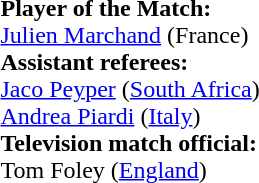<table style="width:100%">
<tr>
<td><br><strong>Player of the Match:</strong>
<br><a href='#'>Julien Marchand</a> (France)<br><strong>Assistant referees:</strong>
<br><a href='#'>Jaco Peyper</a> (<a href='#'>South Africa</a>)
<br><a href='#'>Andrea Piardi</a> (<a href='#'>Italy</a>)
<br><strong>Television match official:</strong>
<br>Tom Foley (<a href='#'>England</a>)</td>
</tr>
</table>
